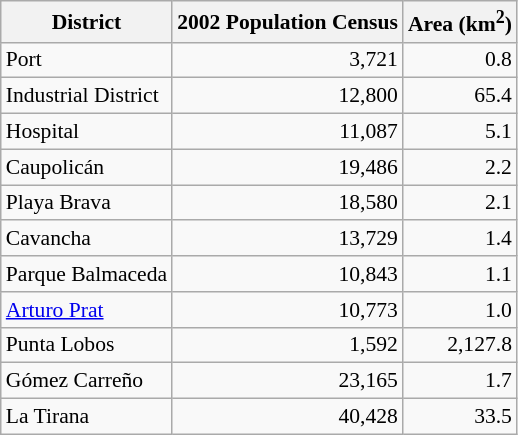<table class = "wikitable" style = "font-size: 90%;">
<tr>
<th>District</th>
<th>2002 Population Census</th>
<th>Area (km<sup>2</sup>)</th>
</tr>
<tr>
<td>Port</td>
<td align="right">3,721</td>
<td align="right">0.8</td>
</tr>
<tr>
<td>Industrial District</td>
<td align="right">12,800</td>
<td align="right">65.4</td>
</tr>
<tr>
<td>Hospital</td>
<td align="right">11,087</td>
<td align="right">5.1</td>
</tr>
<tr>
<td>Caupolicán</td>
<td align="right">19,486</td>
<td align="right">2.2</td>
</tr>
<tr>
<td>Playa Brava</td>
<td align="right">18,580</td>
<td align="right">2.1</td>
</tr>
<tr>
<td>Cavancha</td>
<td align="right">13,729</td>
<td align="right">1.4</td>
</tr>
<tr>
<td>Parque Balmaceda</td>
<td align="right">10,843</td>
<td align="right">1.1</td>
</tr>
<tr>
<td><a href='#'>Arturo Prat</a></td>
<td align="right">10,773</td>
<td align="right">1.0</td>
</tr>
<tr>
<td>Punta Lobos</td>
<td align="right">1,592</td>
<td align="right">2,127.8</td>
</tr>
<tr>
<td>Gómez Carreño</td>
<td align="right">23,165</td>
<td align="right">1.7</td>
</tr>
<tr>
<td>La Tirana</td>
<td align="right">40,428</td>
<td align="right">33.5</td>
</tr>
</table>
